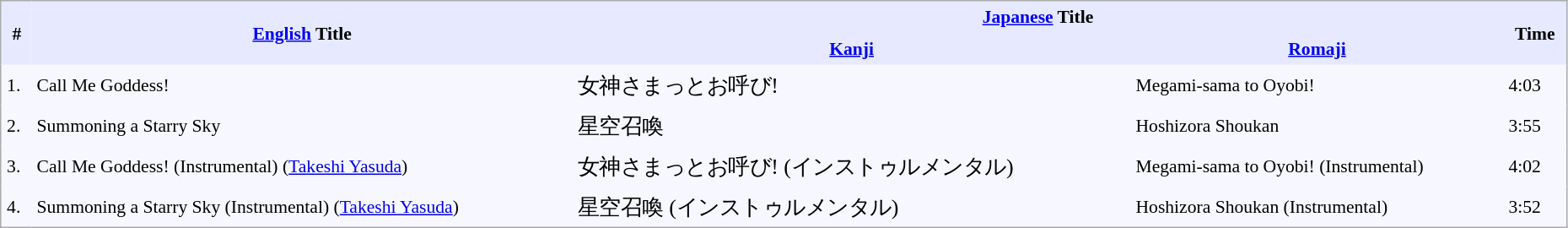<table border="0" cellpadding="4" cellspacing="0"  style="border:1px #aaa solid; border-collapse:collapse; padding:0.2em; margin:0 1em 1em; background:#f7f8ff; font-size:0.9em; width:98%;">
<tr style="vertical-align:middle; background:#e6e9ff;">
<th rowspan="2">#</th>
<th rowspan="2"><a href='#'>English</a> Title</th>
<th colspan="2"><a href='#'>Japanese</a> Title</th>
<th rowspan="2">Time</th>
</tr>
<tr style="background:#e6e9ff;">
<th><a href='#'>Kanji</a></th>
<th><a href='#'>Romaji</a></th>
</tr>
<tr>
<td>1.</td>
<td>Call Me Goddess!</td>
<td style="font-size: 120%;">女神さまっとお呼び!</td>
<td>Megami-sama to Oyobi!</td>
<td>4:03</td>
</tr>
<tr>
<td>2.</td>
<td>Summoning a Starry Sky</td>
<td style="font-size: 120%;">星空召喚</td>
<td>Hoshizora Shoukan</td>
<td>3:55</td>
</tr>
<tr>
<td>3.</td>
<td>Call Me Goddess! (Instrumental) (<a href='#'>Takeshi Yasuda</a>)</td>
<td style="font-size: 120%;">女神さまっとお呼び! (インストゥルメンタル)</td>
<td>Megami-sama to Oyobi! (Instrumental)</td>
<td>4:02</td>
</tr>
<tr>
<td>4.</td>
<td>Summoning a Starry Sky (Instrumental) (<a href='#'>Takeshi Yasuda</a>)</td>
<td style="font-size: 120%;">星空召喚 (インストゥルメンタル)</td>
<td>Hoshizora Shoukan (Instrumental)</td>
<td>3:52</td>
</tr>
</table>
